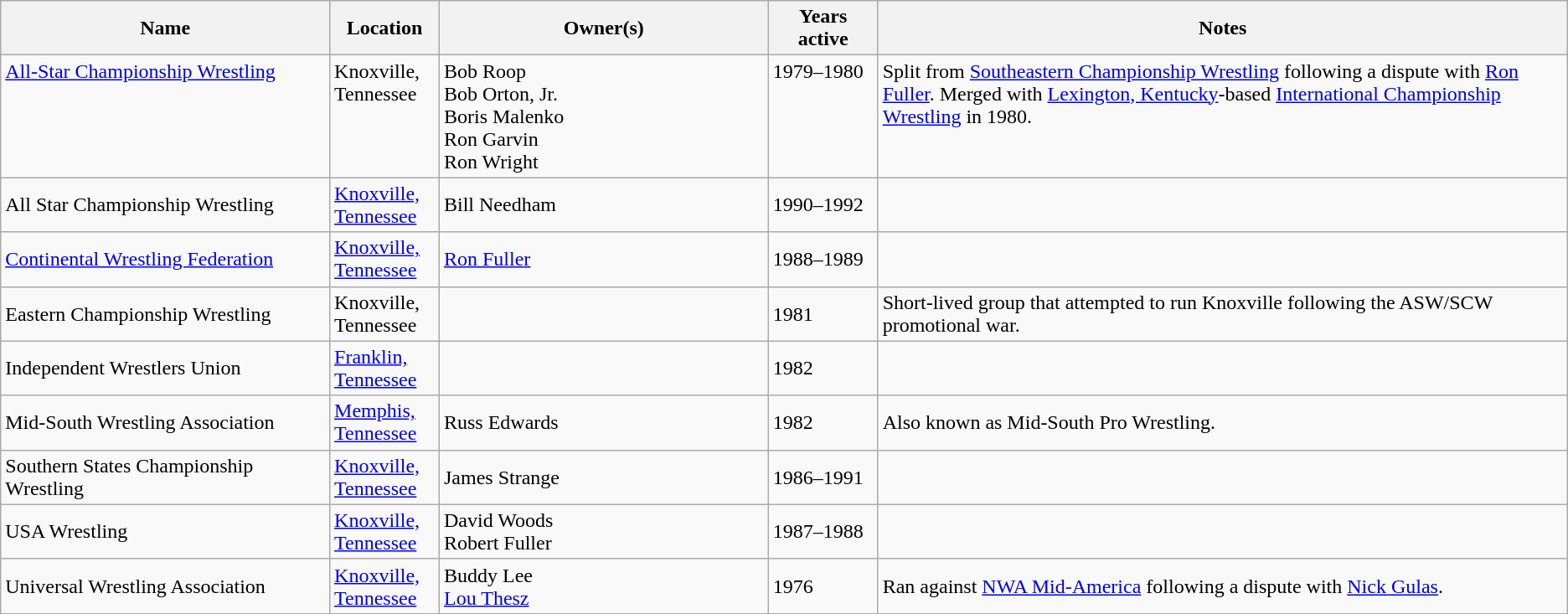<table class=wikitable>
<tr>
<th width="21%">Name</th>
<th width="7%">Location</th>
<th width="21%">Owner(s)</th>
<th width="7%">Years active</th>
<th width="55%">Notes</th>
</tr>
<tr valign="top">
<td><a href='#'>All-Star Championship Wrestling</a></td>
<td>Knoxville, Tennessee</td>
<td>Bob Roop<br>Bob Orton, Jr.<br>Boris Malenko<br>Ron Garvin<br>Ron Wright</td>
<td>1979–1980</td>
<td>Split from <a href='#'>Southeastern Championship Wrestling</a> following a dispute with <a href='#'>Ron Fuller</a>. Merged with <a href='#'>Lexington, Kentucky</a>-based <a href='#'>International Championship Wrestling</a> in 1980.</td>
</tr>
<tr>
<td>All Star Championship Wrestling</td>
<td><a href='#'>Knoxville, Tennessee</a></td>
<td>Bill Needham</td>
<td>1990–1992</td>
<td></td>
</tr>
<tr>
<td><a href='#'>Continental Wrestling Federation</a></td>
<td><a href='#'>Knoxville, Tennessee</a></td>
<td><a href='#'>Ron Fuller</a></td>
<td>1988–1989</td>
<td></td>
</tr>
<tr>
<td>Eastern Championship Wrestling</td>
<td>Knoxville, Tennessee</td>
<td></td>
<td>1981</td>
<td>Short-lived group that attempted to run Knoxville following the ASW/SCW promotional war.</td>
</tr>
<tr>
<td>Independent Wrestlers Union</td>
<td><a href='#'>Franklin, Tennessee</a></td>
<td></td>
<td>1982</td>
<td></td>
</tr>
<tr>
<td>Mid-South Wrestling Association</td>
<td><a href='#'>Memphis, Tennessee</a></td>
<td>Russ Edwards</td>
<td>1982</td>
<td>Also known as Mid-South Pro Wrestling.</td>
</tr>
<tr>
<td>Southern States Championship Wrestling</td>
<td><a href='#'>Knoxville, Tennessee</a></td>
<td>James Strange</td>
<td>1986–1991</td>
<td></td>
</tr>
<tr>
<td>USA Wrestling</td>
<td><a href='#'>Knoxville, Tennessee</a></td>
<td>David Woods<br>Robert Fuller</td>
<td>1987–1988</td>
<td></td>
</tr>
<tr>
<td>Universal Wrestling Association</td>
<td><a href='#'>Knoxville, Tennessee</a></td>
<td>Buddy Lee<br><a href='#'>Lou Thesz</a></td>
<td>1976</td>
<td>Ran against <a href='#'>NWA Mid-America</a> following a dispute with <a href='#'>Nick Gulas</a>.</td>
</tr>
</table>
